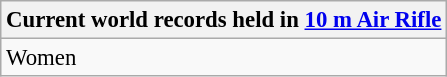<table class="wikitable" style="font-size: 95%">
<tr>
<th colspan=9>Current world records held in <a href='#'>10 m Air Rifle</a></th>
</tr>
<tr>
<td rowspan=2>Women<br></td>
</tr>
<tr>
</tr>
</table>
